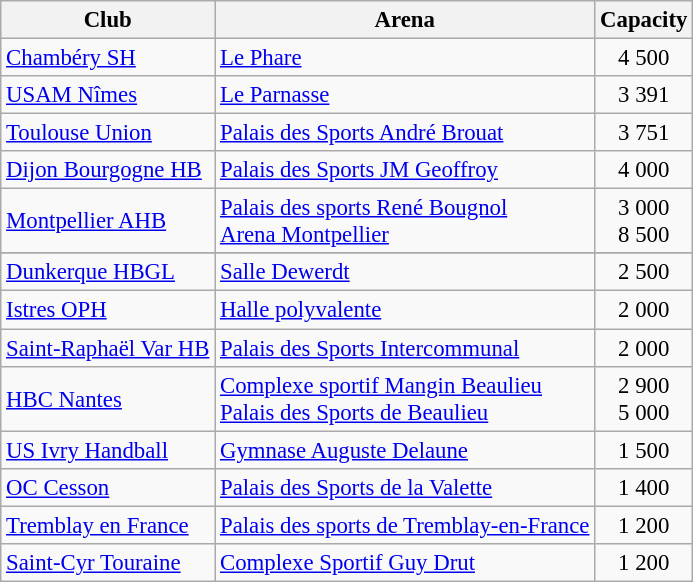<table class="wikitable sortable" style="font-size:95%;">
<tr>
<th>Club</th>
<th>Arena</th>
<th>Capacity</th>
</tr>
<tr>
<td><a href='#'>Chambéry SH</a></td>
<td><a href='#'>Le Phare</a></td>
<td align=center>4 500</td>
</tr>
<tr>
<td><a href='#'>USAM Nîmes</a></td>
<td><a href='#'>Le Parnasse</a></td>
<td align=center>3 391</td>
</tr>
<tr>
<td><a href='#'>Toulouse Union</a></td>
<td><a href='#'>Palais des Sports André Brouat</a></td>
<td align=center>3 751</td>
</tr>
<tr>
<td><a href='#'>Dijon Bourgogne HB</a></td>
<td><a href='#'>Palais des Sports JM Geoffroy</a></td>
<td align=center>4 000</td>
</tr>
<tr>
<td><a href='#'>Montpellier AHB</a></td>
<td><a href='#'>Palais des sports René Bougnol</a> <br> <a href='#'>Arena Montpellier</a></td>
<td align=center>3 000<br>8 500</td>
</tr>
<tr | >
</tr>
<tr>
<td><a href='#'>Dunkerque HBGL</a></td>
<td><a href='#'>Salle Dewerdt</a></td>
<td align=center>2 500</td>
</tr>
<tr>
<td><a href='#'>Istres OPH</a></td>
<td><a href='#'>Halle polyvalente</a></td>
<td align=center>2 000</td>
</tr>
<tr>
<td><a href='#'>Saint-Raphaël Var HB</a></td>
<td><a href='#'>Palais des Sports Intercommunal</a></td>
<td align=center>2 000</td>
</tr>
<tr>
<td><a href='#'>HBC Nantes</a></td>
<td><a href='#'>Complexe sportif Mangin Beaulieu</a><br> <a href='#'>Palais des Sports de Beaulieu</a></td>
<td align=center>2 900<br>5 000</td>
</tr>
<tr>
<td><a href='#'>US Ivry Handball</a></td>
<td><a href='#'>Gymnase Auguste Delaune</a></td>
<td align=center>1 500</td>
</tr>
<tr>
<td><a href='#'>OC Cesson</a></td>
<td><a href='#'>Palais des Sports de la Valette</a></td>
<td align=center>1 400</td>
</tr>
<tr>
<td><a href='#'>Tremblay en France</a></td>
<td><a href='#'>Palais des sports de Tremblay-en-France</a></td>
<td align=center>1 200</td>
</tr>
<tr>
<td><a href='#'>Saint-Cyr Touraine</a></td>
<td><a href='#'>Complexe Sportif Guy Drut</a></td>
<td align=center>1 200</td>
</tr>
</table>
